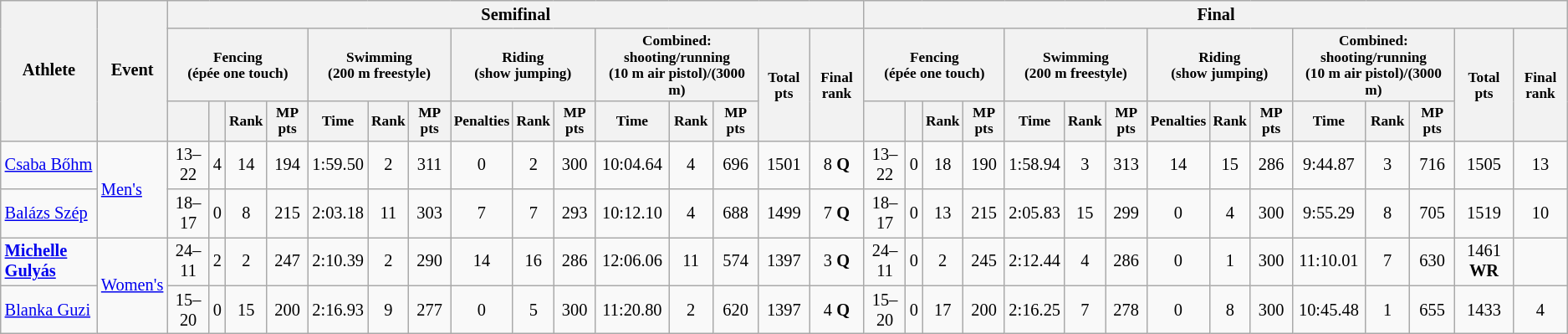<table class="wikitable" style="font-size:85%">
<tr>
<th rowspan="3">Athlete</th>
<th rowspan="3">Event</th>
<th colspan=15>Semifinal</th>
<th colspan=15>Final</th>
</tr>
<tr style="font-size:85%">
<th colspan=4>Fencing<br><span>(épée one touch)</span></th>
<th colspan=3>Swimming<br><span>(200 m freestyle)</span></th>
<th colspan=3>Riding<br><span>(show jumping)</span></th>
<th colspan=3>Combined: shooting/running<br><span>(10 m air pistol)/(3000 m)</span></th>
<th rowspan=2>Total pts</th>
<th rowspan=2>Final rank</th>
<th colspan=4>Fencing<br><span>(épée one touch)</span></th>
<th colspan=3>Swimming<br><span>(200 m freestyle)</span></th>
<th colspan=3>Riding<br><span>(show jumping)</span></th>
<th colspan=3>Combined: shooting/running<br><span>(10 m air pistol)/(3000 m)</span></th>
<th rowspan=2>Total pts</th>
<th rowspan=2>Final rank</th>
</tr>
<tr style="font-size:85%">
<th></th>
<th></th>
<th>Rank</th>
<th>MP pts</th>
<th>Time</th>
<th>Rank</th>
<th>MP pts</th>
<th>Penalties</th>
<th>Rank</th>
<th>MP pts</th>
<th>Time</th>
<th>Rank</th>
<th>MP pts</th>
<th></th>
<th></th>
<th>Rank</th>
<th>MP pts</th>
<th>Time</th>
<th>Rank</th>
<th>MP pts</th>
<th>Penalties</th>
<th>Rank</th>
<th>MP pts</th>
<th>Time</th>
<th>Rank</th>
<th>MP pts</th>
</tr>
<tr align=center>
<td align=left><a href='#'>Csaba Bőhm</a></td>
<td align=left rowspan=2><a href='#'>Men's</a></td>
<td>13–22</td>
<td>4</td>
<td>14</td>
<td>194</td>
<td>1:59.50</td>
<td>2</td>
<td>311</td>
<td>0</td>
<td>2</td>
<td>300</td>
<td>10:04.64</td>
<td>4</td>
<td>696</td>
<td>1501</td>
<td>8 <strong>Q</strong></td>
<td>13–22</td>
<td>0</td>
<td>18</td>
<td>190</td>
<td>1:58.94</td>
<td>3</td>
<td>313</td>
<td>14</td>
<td>15</td>
<td>286</td>
<td>9:44.87</td>
<td>3</td>
<td>716</td>
<td>1505</td>
<td>13</td>
</tr>
<tr align=center>
<td align=left><a href='#'>Balázs Szép</a></td>
<td>18–17</td>
<td>0</td>
<td>8</td>
<td>215</td>
<td>2:03.18</td>
<td>11</td>
<td>303</td>
<td>7</td>
<td>7</td>
<td>293</td>
<td>10:12.10</td>
<td>4</td>
<td>688</td>
<td>1499</td>
<td>7 <strong>Q</strong></td>
<td>18–17</td>
<td>0</td>
<td>13</td>
<td>215</td>
<td>2:05.83</td>
<td>15</td>
<td>299</td>
<td>0</td>
<td>4</td>
<td>300</td>
<td>9:55.29</td>
<td>8</td>
<td>705</td>
<td>1519</td>
<td>10</td>
</tr>
<tr align=center>
<td align=left><strong><a href='#'>Michelle Gulyás</a></strong></td>
<td align=left rowspan=2><a href='#'>Women's</a></td>
<td>24–11</td>
<td>2</td>
<td>2</td>
<td>247</td>
<td>2:10.39</td>
<td>2</td>
<td>290</td>
<td>14</td>
<td>16</td>
<td>286</td>
<td>12:06.06</td>
<td>11</td>
<td>574</td>
<td>1397</td>
<td>3 <strong>Q</strong></td>
<td>24–11</td>
<td>0</td>
<td>2</td>
<td>245</td>
<td>2:12.44</td>
<td>4</td>
<td>286</td>
<td>0</td>
<td>1</td>
<td>300</td>
<td>11:10.01</td>
<td>7</td>
<td>630</td>
<td>1461 <strong>WR</strong></td>
<td></td>
</tr>
<tr align=center>
<td align=left><a href='#'>Blanka Guzi</a></td>
<td>15–20</td>
<td>0</td>
<td>15</td>
<td>200</td>
<td>2:16.93</td>
<td>9</td>
<td>277</td>
<td>0</td>
<td>5</td>
<td>300</td>
<td>11:20.80</td>
<td>2</td>
<td>620</td>
<td>1397</td>
<td>4 <strong>Q</strong></td>
<td>15–20</td>
<td>0</td>
<td>17</td>
<td>200</td>
<td>2:16.25</td>
<td>7</td>
<td>278</td>
<td>0</td>
<td>8</td>
<td>300</td>
<td>10:45.48</td>
<td>1</td>
<td>655</td>
<td>1433</td>
<td>4</td>
</tr>
</table>
